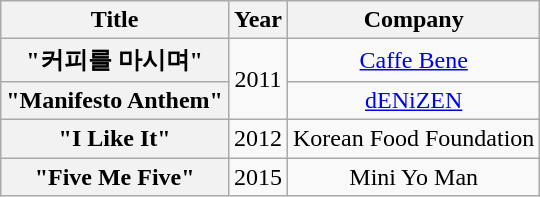<table class="wikitable plainrowheaders" style="text-align:center">
<tr>
<th scope="col">Title</th>
<th scope="col">Year</th>
<th scope="col">Company</th>
</tr>
<tr>
<th scope="row">"커피를 마시며" </th>
<td rowspan="2">2011</td>
<td><a href='#'>Caffe Bene</a></td>
</tr>
<tr>
<th scope="row">"Manifesto Anthem" </th>
<td><a href='#'>dENiZEN</a></td>
</tr>
<tr>
<th scope="row">"I Like It"</th>
<td>2012</td>
<td>Korean Food Foundation</td>
</tr>
<tr>
<th scope="row">"Five Me Five"</th>
<td>2015</td>
<td>Mini Yo Man</td>
</tr>
</table>
